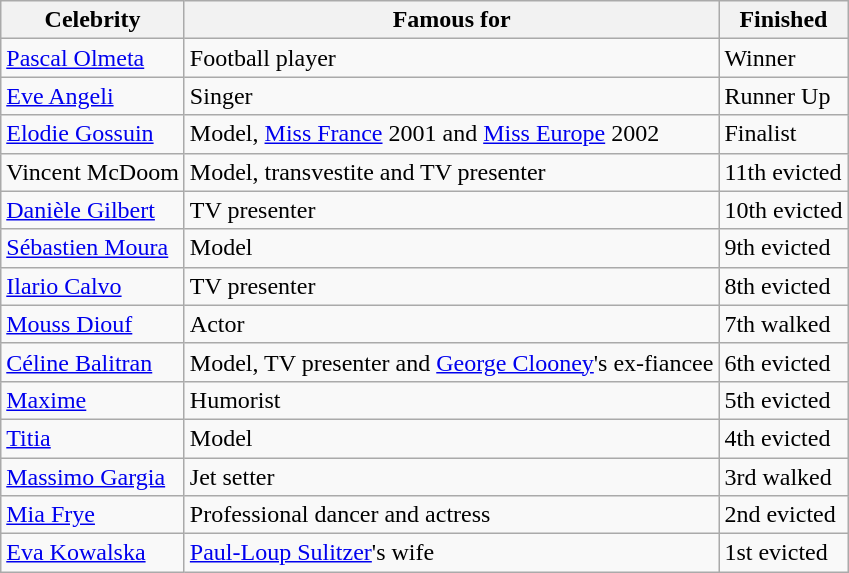<table class=wikitable>
<tr>
<th>Celebrity</th>
<th>Famous for</th>
<th>Finished</th>
</tr>
<tr>
<td><a href='#'>Pascal Olmeta</a></td>
<td>Football player</td>
<td>Winner</td>
</tr>
<tr>
<td><a href='#'>Eve Angeli</a></td>
<td>Singer</td>
<td>Runner Up</td>
</tr>
<tr>
<td><a href='#'>Elodie Gossuin</a></td>
<td>Model, <a href='#'>Miss France</a> 2001 and <a href='#'>Miss Europe</a> 2002</td>
<td>Finalist</td>
</tr>
<tr>
<td>Vincent McDoom</td>
<td>Model, transvestite and TV presenter</td>
<td>11th evicted</td>
</tr>
<tr>
<td><a href='#'>Danièle Gilbert</a></td>
<td>TV presenter</td>
<td>10th evicted</td>
</tr>
<tr>
<td><a href='#'>Sébastien Moura</a></td>
<td>Model</td>
<td>9th evicted</td>
</tr>
<tr>
<td><a href='#'>Ilario Calvo</a></td>
<td>TV presenter</td>
<td>8th evicted</td>
</tr>
<tr>
<td><a href='#'>Mouss Diouf</a></td>
<td>Actor</td>
<td>7th walked</td>
</tr>
<tr>
<td><a href='#'>Céline Balitran</a></td>
<td>Model, TV presenter and  <a href='#'>George Clooney</a>'s ex-fiancee</td>
<td>6th evicted</td>
</tr>
<tr>
<td><a href='#'>Maxime</a></td>
<td>Humorist</td>
<td>5th evicted</td>
</tr>
<tr>
<td><a href='#'>Titia</a></td>
<td>Model</td>
<td>4th evicted</td>
</tr>
<tr>
<td><a href='#'>Massimo Gargia</a></td>
<td>Jet setter</td>
<td>3rd walked</td>
</tr>
<tr>
<td><a href='#'>Mia Frye</a></td>
<td>Professional dancer and actress</td>
<td>2nd evicted</td>
</tr>
<tr>
<td><a href='#'>Eva Kowalska</a></td>
<td><a href='#'>Paul-Loup Sulitzer</a>'s wife</td>
<td>1st evicted</td>
</tr>
</table>
